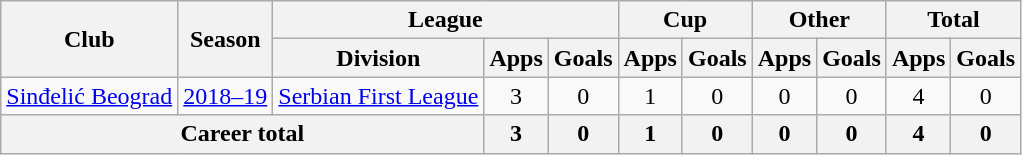<table class=wikitable style=text-align:center>
<tr>
<th rowspan="2">Club</th>
<th rowspan="2">Season</th>
<th colspan="3">League</th>
<th colspan="2">Cup</th>
<th colspan="2">Other</th>
<th colspan="2">Total</th>
</tr>
<tr>
<th>Division</th>
<th>Apps</th>
<th>Goals</th>
<th>Apps</th>
<th>Goals</th>
<th>Apps</th>
<th>Goals</th>
<th>Apps</th>
<th>Goals</th>
</tr>
<tr>
<td><a href='#'>Sinđelić Beograd</a></td>
<td><a href='#'>2018–19</a></td>
<td><a href='#'>Serbian First League</a></td>
<td>3</td>
<td>0</td>
<td>1</td>
<td>0</td>
<td>0</td>
<td>0</td>
<td>4</td>
<td>0</td>
</tr>
<tr>
<th colspan=3>Career total</th>
<th>3</th>
<th>0</th>
<th>1</th>
<th>0</th>
<th>0</th>
<th>0</th>
<th>4</th>
<th>0</th>
</tr>
</table>
